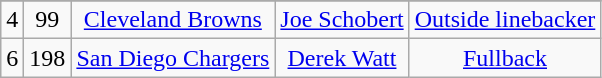<table class="wikitable" style="text-align:center">
<tr>
</tr>
<tr>
<td>4</td>
<td>99</td>
<td><a href='#'>Cleveland Browns</a></td>
<td><a href='#'>Joe Schobert</a></td>
<td><a href='#'>Outside linebacker</a></td>
</tr>
<tr>
<td>6</td>
<td>198</td>
<td><a href='#'>San Diego Chargers</a></td>
<td><a href='#'>Derek Watt</a></td>
<td><a href='#'>Fullback</a></td>
</tr>
</table>
